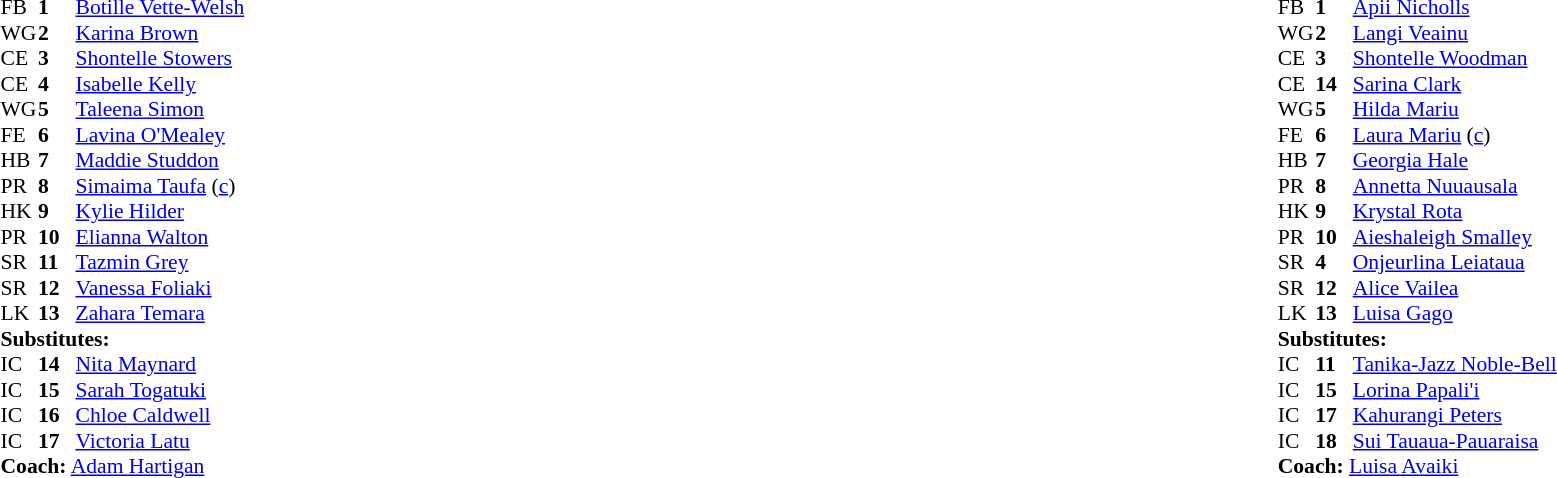<table width="100%" class="mw-collapsible mw-collapsed">
<tr>
<td valign="top" width="50%"><br><table cellspacing="0" cellpadding="0" style="font-size: 90%">
<tr>
<th width="25"></th>
<th width="25"></th>
</tr>
<tr>
<td>FB</td>
<td><strong>1</strong></td>
<td><a href='#'>Botille Vette-Welsh</a></td>
</tr>
<tr>
<td>WG</td>
<td><strong>2</strong></td>
<td><a href='#'>Karina Brown</a></td>
</tr>
<tr>
<td>CE</td>
<td><strong>3</strong></td>
<td><a href='#'>Shontelle Stowers</a></td>
</tr>
<tr>
<td>CE</td>
<td><strong>4</strong></td>
<td><a href='#'>Isabelle Kelly</a></td>
</tr>
<tr>
<td>WG</td>
<td><strong>5</strong></td>
<td><a href='#'>Taleena Simon</a></td>
</tr>
<tr>
<td>FE</td>
<td><strong>6</strong></td>
<td><a href='#'>Lavina O'Mealey</a></td>
</tr>
<tr>
<td>HB</td>
<td><strong>7</strong></td>
<td><a href='#'>Maddie Studdon</a></td>
</tr>
<tr>
<td>PR</td>
<td><strong>8</strong></td>
<td><a href='#'>Simaima Taufa</a> (<a href='#'>c</a>)</td>
</tr>
<tr>
<td>HK</td>
<td><strong>9</strong></td>
<td><a href='#'>Kylie Hilder</a></td>
</tr>
<tr>
<td>PR</td>
<td><strong>10</strong></td>
<td><a href='#'>Elianna Walton</a></td>
</tr>
<tr>
<td>SR</td>
<td><strong>11</strong></td>
<td><a href='#'>Tazmin Grey</a></td>
</tr>
<tr>
<td>SR</td>
<td><strong>12</strong></td>
<td><a href='#'>Vanessa Foliaki</a></td>
</tr>
<tr>
<td>LK</td>
<td><strong>13</strong></td>
<td><a href='#'>Zahara Temara</a></td>
</tr>
<tr>
<td colspan="3"><strong>Substitutes:</strong></td>
</tr>
<tr>
<td>IC</td>
<td><strong>14</strong></td>
<td><a href='#'>Nita Maynard</a></td>
</tr>
<tr>
<td>IC</td>
<td><strong>15</strong></td>
<td><a href='#'>Sarah Togatuki</a></td>
</tr>
<tr>
<td>IC</td>
<td><strong>16</strong></td>
<td><a href='#'>Chloe Caldwell</a></td>
</tr>
<tr>
<td>IC</td>
<td><strong>17</strong></td>
<td><a href='#'>Victoria Latu</a></td>
</tr>
<tr>
<td colspan="3"><strong>Coach:</strong> <a href='#'>Adam Hartigan</a></td>
</tr>
<tr>
<td colspan="4"></td>
</tr>
</table>
</td>
<td valign="top" width="50%"><br><table cellspacing="0" cellpadding="0" align="center" style="font-size: 90%">
<tr>
<th width="25"></th>
<th width="25"></th>
</tr>
<tr>
<td>FB</td>
<td><strong>1</strong></td>
<td><a href='#'>Apii Nicholls</a></td>
</tr>
<tr>
<td>WG</td>
<td><strong>2</strong></td>
<td><a href='#'>Langi Veainu</a></td>
</tr>
<tr>
<td>CE</td>
<td><strong>3</strong></td>
<td><a href='#'>Shontelle Woodman</a></td>
</tr>
<tr>
<td>CE</td>
<td><strong>14</strong></td>
<td><a href='#'>Sarina Clark</a></td>
</tr>
<tr>
<td>WG</td>
<td><strong>5</strong></td>
<td><a href='#'>Hilda Mariu</a></td>
</tr>
<tr>
<td>FE</td>
<td><strong>6</strong></td>
<td><a href='#'>Laura Mariu</a> (<a href='#'>c</a>)</td>
</tr>
<tr>
<td>HB</td>
<td><strong>7</strong></td>
<td><a href='#'>Georgia Hale</a></td>
</tr>
<tr>
<td>PR</td>
<td><strong>8</strong></td>
<td><a href='#'>Annetta Nuuausala</a></td>
</tr>
<tr>
<td>HK</td>
<td><strong>9</strong></td>
<td><a href='#'>Krystal Rota</a></td>
</tr>
<tr>
<td>PR</td>
<td><strong>10</strong></td>
<td><a href='#'>Aieshaleigh Smalley</a></td>
</tr>
<tr>
<td>SR</td>
<td><strong>4</strong></td>
<td><a href='#'>Onjeurlina Leiataua</a></td>
</tr>
<tr>
<td>SR</td>
<td><strong>12</strong></td>
<td><a href='#'>Alice Vailea</a></td>
</tr>
<tr>
<td>LK</td>
<td><strong>13</strong></td>
<td><a href='#'>Luisa Gago</a></td>
</tr>
<tr>
<td colspan="3"><strong>Substitutes:</strong></td>
</tr>
<tr>
<td>IC</td>
<td><strong>11</strong></td>
<td><a href='#'>Tanika-Jazz Noble-Bell</a></td>
</tr>
<tr>
<td>IC</td>
<td><strong>15</strong></td>
<td><a href='#'>Lorina Papali'i</a></td>
</tr>
<tr>
<td>IC</td>
<td><strong>17</strong></td>
<td><a href='#'>Kahurangi Peters</a></td>
</tr>
<tr>
<td>IC</td>
<td><strong>18</strong></td>
<td><a href='#'>Sui Tauaua-Pauaraisa</a></td>
</tr>
<tr>
<td colspan="3"><strong>Coach:</strong> <a href='#'>Luisa Avaiki</a></td>
</tr>
<tr>
<td colspan="4"></td>
</tr>
</table>
</td>
</tr>
</table>
